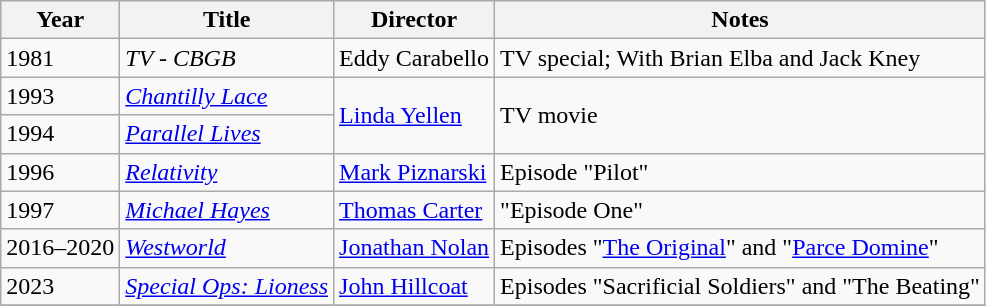<table class="wikitable">
<tr>
<th>Year</th>
<th>Title</th>
<th>Director</th>
<th>Notes</th>
</tr>
<tr>
<td>1981</td>
<td><em>TV - CBGB</em></td>
<td>Eddy Carabello</td>
<td>TV special; With Brian Elba and Jack Kney</td>
</tr>
<tr>
<td>1993</td>
<td><em><a href='#'>Chantilly Lace</a></em></td>
<td rowspan=2><a href='#'>Linda Yellen</a></td>
<td rowspan=2>TV movie</td>
</tr>
<tr>
<td>1994</td>
<td><em><a href='#'>Parallel Lives</a></em></td>
</tr>
<tr>
<td>1996</td>
<td><em><a href='#'>Relativity</a></em></td>
<td><a href='#'>Mark Piznarski</a></td>
<td>Episode "Pilot"</td>
</tr>
<tr>
<td>1997</td>
<td><em><a href='#'>Michael Hayes</a></em></td>
<td><a href='#'>Thomas Carter</a></td>
<td>"Episode One"</td>
</tr>
<tr>
<td>2016–2020</td>
<td><em><a href='#'>Westworld</a></em></td>
<td><a href='#'>Jonathan Nolan</a></td>
<td>Episodes "<a href='#'>The Original</a>" and "<a href='#'>Parce Domine</a>"</td>
</tr>
<tr>
<td>2023</td>
<td><em><a href='#'>Special Ops: Lioness</a></em></td>
<td><a href='#'>John Hillcoat</a></td>
<td>Episodes "Sacrificial Soldiers" and "The Beating"</td>
</tr>
<tr>
</tr>
</table>
